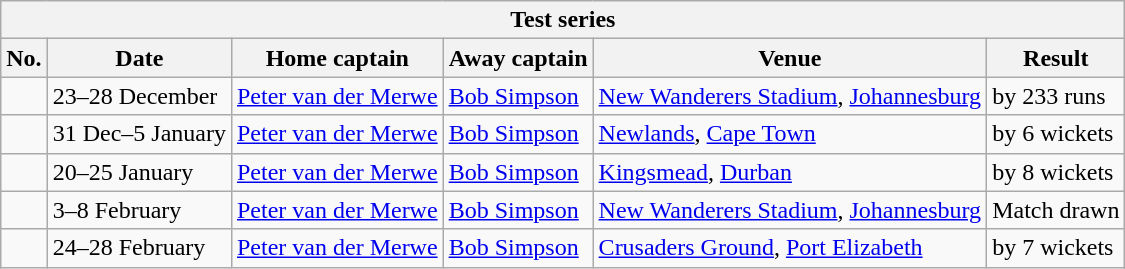<table class="wikitable">
<tr>
<th colspan="9">Test series</th>
</tr>
<tr>
<th>No.</th>
<th>Date</th>
<th>Home captain</th>
<th>Away captain</th>
<th>Venue</th>
<th>Result</th>
</tr>
<tr>
<td></td>
<td>23–28 December</td>
<td><a href='#'>Peter van der Merwe</a></td>
<td><a href='#'>Bob Simpson</a></td>
<td><a href='#'>New Wanderers Stadium</a>, <a href='#'>Johannesburg</a></td>
<td> by 233 runs</td>
</tr>
<tr>
<td></td>
<td>31 Dec–5 January</td>
<td><a href='#'>Peter van der Merwe</a></td>
<td><a href='#'>Bob Simpson</a></td>
<td><a href='#'>Newlands</a>, <a href='#'>Cape Town</a></td>
<td> by 6 wickets</td>
</tr>
<tr>
<td></td>
<td>20–25 January</td>
<td><a href='#'>Peter van der Merwe</a></td>
<td><a href='#'>Bob Simpson</a></td>
<td><a href='#'>Kingsmead</a>, <a href='#'>Durban</a></td>
<td> by 8 wickets</td>
</tr>
<tr>
<td></td>
<td>3–8 February</td>
<td><a href='#'>Peter van der Merwe</a></td>
<td><a href='#'>Bob Simpson</a></td>
<td><a href='#'>New Wanderers Stadium</a>, <a href='#'>Johannesburg</a></td>
<td>Match drawn</td>
</tr>
<tr>
<td></td>
<td>24–28 February</td>
<td><a href='#'>Peter van der Merwe</a></td>
<td><a href='#'>Bob Simpson</a></td>
<td><a href='#'>Crusaders Ground</a>, <a href='#'>Port Elizabeth</a></td>
<td> by 7 wickets</td>
</tr>
</table>
